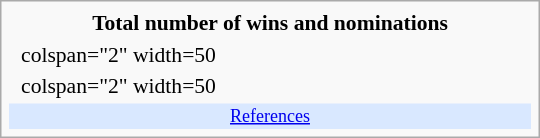<table class="infobox" style="width: 25em; text-align: left; font-size: 90%; vertical-align: middle;">
<tr>
<td style="text-align:center;" colspan="3"><strong>Total number of wins and nominations</strong></td>
</tr>
<tr>
<td></td>
<td>colspan="2" width=50 </td>
</tr>
<tr>
<td></td>
<td>colspan="2" width=50 </td>
</tr>
<tr style="background:#d9e8ff;">
<td colspan="3" style="font-size: smaller; text-align:center;"><a href='#'>References</a></td>
</tr>
</table>
